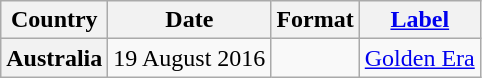<table class="wikitable plainrowheaders">
<tr>
<th scope="col">Country</th>
<th scope="col">Date</th>
<th scope="col">Format</th>
<th scope="col"><a href='#'>Label</a></th>
</tr>
<tr>
<th scope="row">Australia</th>
<td>19 August 2016</td>
<td></td>
<td><a href='#'>Golden Era</a></td>
</tr>
</table>
